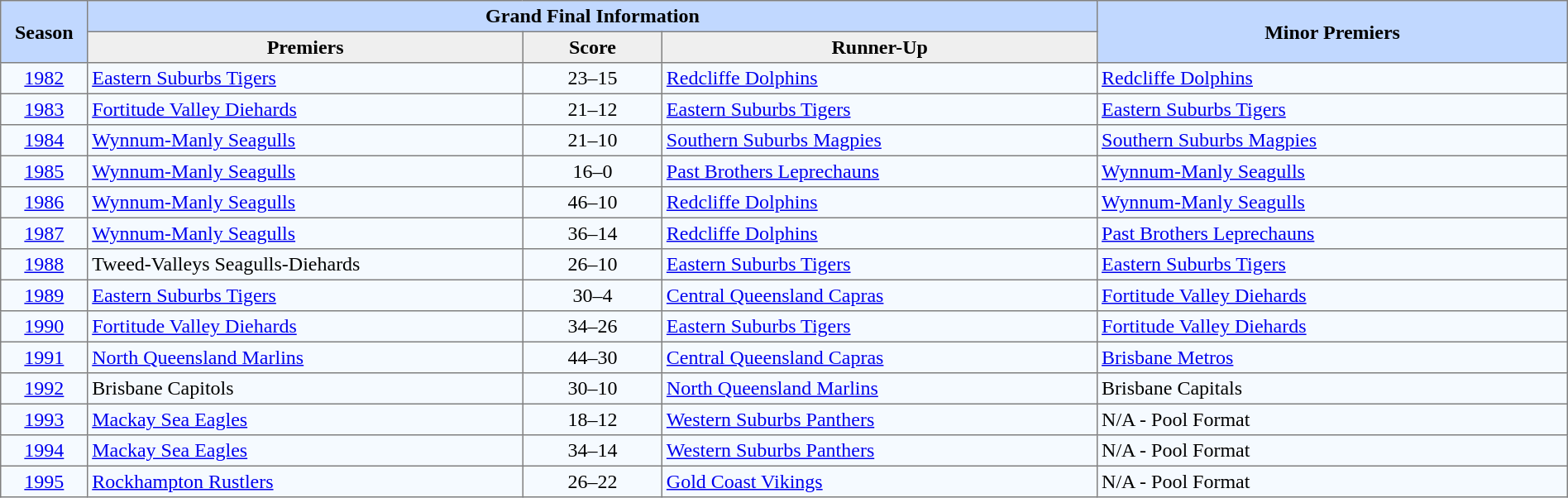<table border=1 style="border-collapse:collapse;" cellpadding=3 cellspacing=0 width=100%>
<tr bgcolor=#C1D8FF>
<th rowspan=2 width=05%>Season</th>
<th rowspan=1 colspan=03>Grand Final Information</th>
<th rowspan=2 width=27%>Minor Premiers</th>
</tr>
<tr bgcolor=#EFEFEF>
<th rowspan=1 width=25%>Premiers</th>
<th rowspan=1 width=08%>Score</th>
<th rowspan=1 width=25%>Runner-Up</th>
</tr>
<tr align=center bgcolor=#F5FAFF>
<td><a href='#'>1982</a></td>
<td align=left> <a href='#'>Eastern Suburbs Tigers</a></td>
<td>23–15</td>
<td align=left> <a href='#'>Redcliffe Dolphins</a></td>
<td align=left> <a href='#'>Redcliffe Dolphins</a></td>
</tr>
<tr align=center bgcolor=#F5FAFF>
<td><a href='#'>1983</a></td>
<td align=left> <a href='#'>Fortitude Valley Diehards</a></td>
<td>21–12</td>
<td align=left> <a href='#'>Eastern Suburbs Tigers</a></td>
<td align=left> <a href='#'>Eastern Suburbs Tigers</a></td>
</tr>
<tr align=center bgcolor=#F5FAFF>
<td><a href='#'>1984</a></td>
<td align=left> <a href='#'>Wynnum-Manly Seagulls</a></td>
<td>21–10</td>
<td align=left> <a href='#'>Southern Suburbs Magpies</a></td>
<td align=left> <a href='#'>Southern Suburbs Magpies</a></td>
</tr>
<tr align=center bgcolor=#F5FAFF>
<td><a href='#'>1985</a></td>
<td align=left> <a href='#'>Wynnum-Manly Seagulls</a></td>
<td>16–0</td>
<td align=left> <a href='#'>Past Brothers Leprechauns</a></td>
<td align=left> <a href='#'>Wynnum-Manly Seagulls</a></td>
</tr>
<tr align=center bgcolor=#F5FAFF>
<td><a href='#'>1986</a></td>
<td align=left> <a href='#'>Wynnum-Manly Seagulls</a></td>
<td>46–10</td>
<td align=left> <a href='#'>Redcliffe Dolphins</a></td>
<td align=left> <a href='#'>Wynnum-Manly Seagulls</a></td>
</tr>
<tr align=center bgcolor=#F5FAFF>
<td><a href='#'>1987</a></td>
<td align=left> <a href='#'>Wynnum-Manly Seagulls</a></td>
<td>36–14</td>
<td align=left> <a href='#'>Redcliffe Dolphins</a></td>
<td align=left> <a href='#'>Past Brothers Leprechauns</a></td>
</tr>
<tr align=center bgcolor=#F5FAFF>
<td><a href='#'>1988</a></td>
<td align=left> Tweed-Valleys Seagulls-Diehards</td>
<td>26–10</td>
<td align=left> <a href='#'>Eastern Suburbs Tigers</a></td>
<td align=left> <a href='#'>Eastern Suburbs Tigers</a></td>
</tr>
<tr align=center bgcolor=#F5FAFF>
<td><a href='#'>1989</a></td>
<td align=left> <a href='#'>Eastern Suburbs Tigers</a></td>
<td>30–4</td>
<td align=left> <a href='#'>Central Queensland Capras</a></td>
<td align=left> <a href='#'>Fortitude Valley Diehards</a></td>
</tr>
<tr align=center bgcolor=#F5FAFF>
<td><a href='#'>1990</a></td>
<td align=left> <a href='#'>Fortitude Valley Diehards</a></td>
<td>34–26</td>
<td align=left> <a href='#'>Eastern Suburbs Tigers</a></td>
<td align=left> <a href='#'>Fortitude Valley Diehards</a></td>
</tr>
<tr align=center bgcolor=#F5FAFF>
<td><a href='#'>1991</a></td>
<td align=left> <a href='#'>North Queensland Marlins</a></td>
<td>44–30</td>
<td align=left> <a href='#'>Central Queensland Capras</a></td>
<td align=left> <a href='#'>Brisbane Metros</a></td>
</tr>
<tr align=center bgcolor=#F5FAFF>
<td><a href='#'>1992</a></td>
<td align=left> Brisbane Capitols</td>
<td>30–10</td>
<td align=left> <a href='#'>North Queensland Marlins</a></td>
<td align=left> Brisbane Capitals</td>
</tr>
<tr align=center bgcolor=#F5FAFF>
<td><a href='#'>1993</a></td>
<td align=left> <a href='#'>Mackay Sea Eagles</a></td>
<td>18–12</td>
<td align=left> <a href='#'>Western Suburbs Panthers</a></td>
<td align=left>N/A - Pool Format</td>
</tr>
<tr align=center bgcolor=#F5FAFF>
<td><a href='#'>1994</a></td>
<td align=left> <a href='#'>Mackay Sea Eagles</a></td>
<td>34–14</td>
<td align=left> <a href='#'>Western Suburbs Panthers</a></td>
<td align=left>N/A - Pool Format</td>
</tr>
<tr align=center bgcolor=#F5FAFF>
<td><a href='#'>1995</a></td>
<td align=left> <a href='#'>Rockhampton Rustlers</a></td>
<td>26–22</td>
<td align=left> <a href='#'>Gold Coast Vikings</a></td>
<td align=left>N/A - Pool Format</td>
</tr>
</table>
